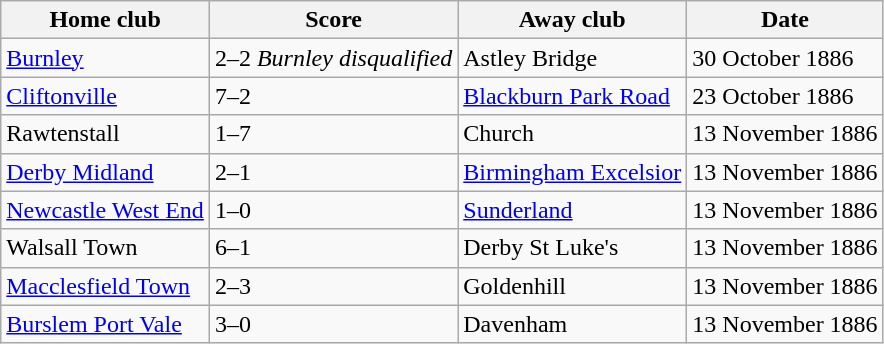<table class="wikitable">
<tr>
<th>Home club</th>
<th>Score</th>
<th>Away club</th>
<th>Date</th>
</tr>
<tr>
<td><a href='#'>Burnley</a></td>
<td>2–2 <em>Burnley disqualified</em></td>
<td>Astley Bridge</td>
<td>30 October 1886</td>
</tr>
<tr>
<td><a href='#'>Cliftonville</a> </td>
<td>7–2</td>
<td><a href='#'>Blackburn Park Road</a></td>
<td>23 October 1886</td>
</tr>
<tr>
<td>Rawtenstall</td>
<td>1–7</td>
<td>Church</td>
<td>13 November 1886</td>
</tr>
<tr>
<td><a href='#'>Derby Midland</a></td>
<td>2–1</td>
<td><a href='#'>Birmingham Excelsior</a></td>
<td>13 November 1886</td>
</tr>
<tr>
<td><a href='#'>Newcastle West End</a></td>
<td>1–0</td>
<td><a href='#'>Sunderland</a></td>
<td>13 November 1886</td>
</tr>
<tr>
<td>Walsall Town</td>
<td>6–1</td>
<td>Derby St Luke's</td>
<td>13 November 1886</td>
</tr>
<tr>
<td><a href='#'>Macclesfield Town</a></td>
<td>2–3</td>
<td>Goldenhill</td>
<td>13 November 1886</td>
</tr>
<tr>
<td><a href='#'>Burslem Port Vale</a></td>
<td>3–0</td>
<td>Davenham</td>
<td>13 November 1886</td>
</tr>
</table>
